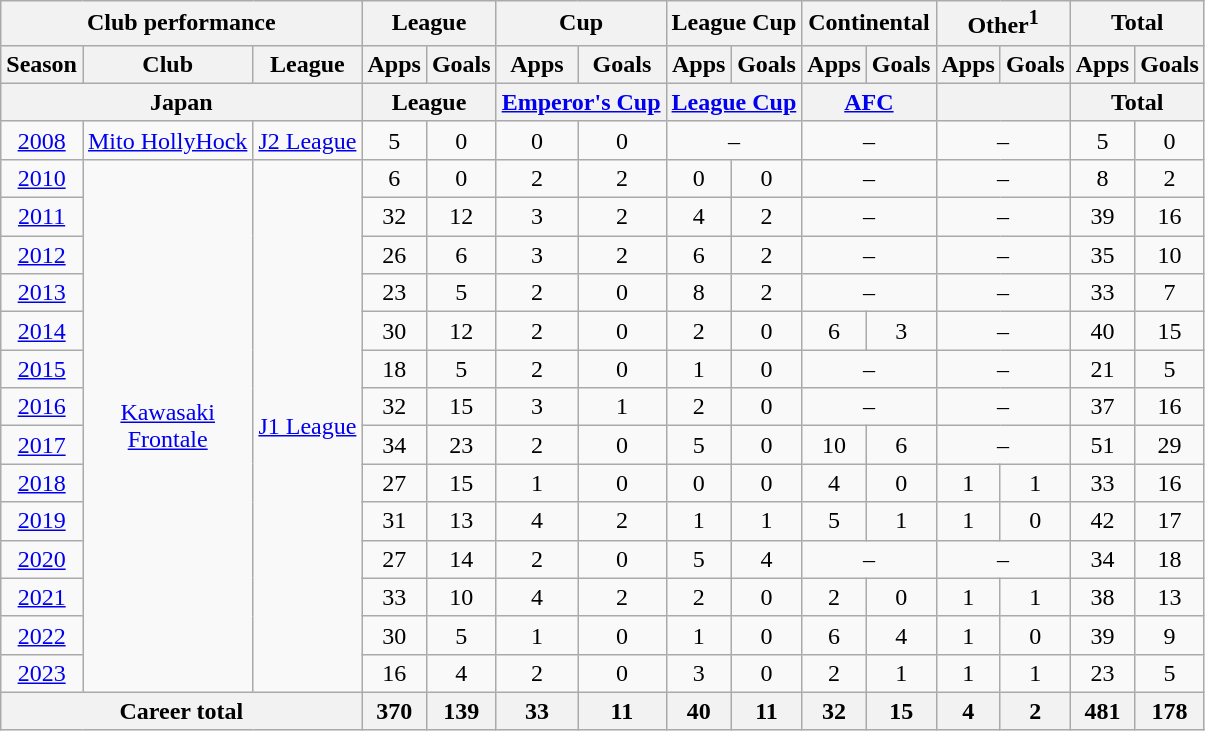<table class="wikitable" style="text-align:center">
<tr>
<th colspan=3>Club performance</th>
<th colspan=2>League</th>
<th colspan=2>Cup</th>
<th colspan=2>League Cup</th>
<th colspan=2>Continental</th>
<th colspan=2>Other<sup>1</sup></th>
<th colspan=2>Total</th>
</tr>
<tr>
<th>Season</th>
<th>Club</th>
<th>League</th>
<th>Apps</th>
<th>Goals</th>
<th>Apps</th>
<th>Goals</th>
<th>Apps</th>
<th>Goals</th>
<th>Apps</th>
<th>Goals</th>
<th>Apps</th>
<th>Goals</th>
<th>Apps</th>
<th>Goals</th>
</tr>
<tr>
<th colspan=3>Japan</th>
<th colspan=2>League</th>
<th colspan=2><a href='#'>Emperor's Cup</a></th>
<th colspan=2><a href='#'>League Cup</a></th>
<th colspan=2><a href='#'>AFC</a></th>
<th colspan=2></th>
<th colspan=2>Total</th>
</tr>
<tr>
<td><a href='#'>2008</a></td>
<td><a href='#'>Mito HollyHock</a></td>
<td><a href='#'>J2 League</a></td>
<td>5</td>
<td>0</td>
<td>0</td>
<td>0</td>
<td colspan="2">–</td>
<td colspan="2">–</td>
<td colspan="2">–</td>
<td>5</td>
<td>0</td>
</tr>
<tr>
<td><a href='#'>2010</a></td>
<td rowspan="14"><a href='#'>Kawasaki<br>Frontale</a></td>
<td rowspan="14"><a href='#'>J1 League</a></td>
<td>6</td>
<td>0</td>
<td>2</td>
<td>2</td>
<td>0</td>
<td>0</td>
<td colspan="2">–</td>
<td colspan="2">–</td>
<td>8</td>
<td>2</td>
</tr>
<tr>
<td><a href='#'>2011</a></td>
<td>32</td>
<td>12</td>
<td>3</td>
<td>2</td>
<td>4</td>
<td>2</td>
<td colspan="2">–</td>
<td colspan="2">–</td>
<td>39</td>
<td>16</td>
</tr>
<tr>
<td><a href='#'>2012</a></td>
<td>26</td>
<td>6</td>
<td>3</td>
<td>2</td>
<td>6</td>
<td>2</td>
<td colspan="2">–</td>
<td colspan="2">–</td>
<td>35</td>
<td>10</td>
</tr>
<tr>
<td><a href='#'>2013</a></td>
<td>23</td>
<td>5</td>
<td>2</td>
<td>0</td>
<td>8</td>
<td>2</td>
<td colspan="2">–</td>
<td colspan="2">–</td>
<td>33</td>
<td>7</td>
</tr>
<tr>
<td><a href='#'>2014</a></td>
<td>30</td>
<td>12</td>
<td>2</td>
<td>0</td>
<td>2</td>
<td>0</td>
<td>6</td>
<td>3</td>
<td colspan="2">–</td>
<td>40</td>
<td>15</td>
</tr>
<tr>
<td><a href='#'>2015</a></td>
<td>18</td>
<td>5</td>
<td>2</td>
<td>0</td>
<td>1</td>
<td>0</td>
<td colspan="2">–</td>
<td colspan="2">–</td>
<td>21</td>
<td>5</td>
</tr>
<tr>
<td><a href='#'>2016</a></td>
<td>32</td>
<td>15</td>
<td>3</td>
<td>1</td>
<td>2</td>
<td>0</td>
<td colspan="2">–</td>
<td colspan="2">–</td>
<td>37</td>
<td>16</td>
</tr>
<tr>
<td><a href='#'>2017</a></td>
<td>34</td>
<td>23</td>
<td>2</td>
<td>0</td>
<td>5</td>
<td>0</td>
<td>10</td>
<td>6</td>
<td colspan="2">–</td>
<td>51</td>
<td>29</td>
</tr>
<tr>
<td><a href='#'>2018</a></td>
<td>27</td>
<td>15</td>
<td>1</td>
<td>0</td>
<td>0</td>
<td>0</td>
<td>4</td>
<td>0</td>
<td>1</td>
<td>1</td>
<td>33</td>
<td>16</td>
</tr>
<tr>
<td><a href='#'>2019</a></td>
<td>31</td>
<td>13</td>
<td>4</td>
<td>2</td>
<td>1</td>
<td>1</td>
<td>5</td>
<td>1</td>
<td>1</td>
<td>0</td>
<td>42</td>
<td>17</td>
</tr>
<tr>
<td><a href='#'>2020</a></td>
<td>27</td>
<td>14</td>
<td>2</td>
<td>0</td>
<td>5</td>
<td>4</td>
<td colspan="2">–</td>
<td colspan="2">–</td>
<td>34</td>
<td>18</td>
</tr>
<tr>
<td><a href='#'>2021</a></td>
<td>33</td>
<td>10</td>
<td>4</td>
<td>2</td>
<td>2</td>
<td>0</td>
<td>2</td>
<td>0</td>
<td>1</td>
<td>1</td>
<td>38</td>
<td>13</td>
</tr>
<tr>
<td><a href='#'>2022</a></td>
<td>30</td>
<td>5</td>
<td>1</td>
<td>0</td>
<td>1</td>
<td>0</td>
<td>6</td>
<td>4</td>
<td>1</td>
<td>0</td>
<td>39</td>
<td>9</td>
</tr>
<tr>
<td><a href='#'>2023</a></td>
<td>16</td>
<td>4</td>
<td>2</td>
<td>0</td>
<td>3</td>
<td>0</td>
<td>2</td>
<td>1</td>
<td>1</td>
<td>1</td>
<td>23</td>
<td>5</td>
</tr>
<tr>
<th colspan=3>Career total</th>
<th>370</th>
<th>139</th>
<th>33</th>
<th>11</th>
<th>40</th>
<th>11</th>
<th>32</th>
<th>15</th>
<th>4</th>
<th>2</th>
<th>481</th>
<th>178</th>
</tr>
</table>
